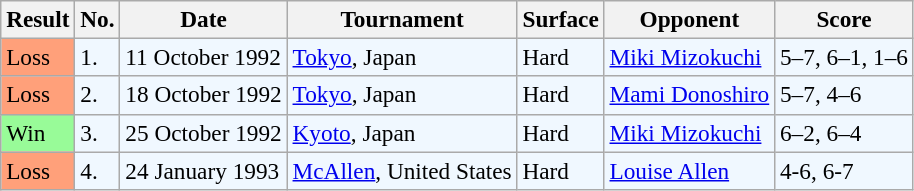<table class="sortable wikitable" style=font-size:97%>
<tr>
<th>Result</th>
<th>No.</th>
<th>Date</th>
<th>Tournament</th>
<th>Surface</th>
<th>Opponent</th>
<th>Score</th>
</tr>
<tr style="background:#f0f8ff;">
<td style="background:#ffa07a;">Loss</td>
<td>1.</td>
<td>11 October 1992</td>
<td><a href='#'>Tokyo</a>, Japan</td>
<td>Hard</td>
<td> <a href='#'>Miki Mizokuchi</a></td>
<td>5–7, 6–1, 1–6</td>
</tr>
<tr style="background:#f0f8ff;">
<td style="background:#ffa07a;">Loss</td>
<td>2.</td>
<td>18 October 1992</td>
<td><a href='#'>Tokyo</a>, Japan</td>
<td>Hard</td>
<td> <a href='#'>Mami Donoshiro</a></td>
<td>5–7, 4–6</td>
</tr>
<tr style="background:#f0f8ff;">
<td style="background:#98fb98;">Win</td>
<td>3.</td>
<td>25 October 1992</td>
<td><a href='#'>Kyoto</a>, Japan</td>
<td>Hard</td>
<td> <a href='#'>Miki Mizokuchi</a></td>
<td>6–2, 6–4</td>
</tr>
<tr style="background:#f0f8ff;">
<td style="background:#ffa07a;">Loss</td>
<td>4.</td>
<td>24 January 1993</td>
<td><a href='#'>McAllen</a>, United States</td>
<td>Hard</td>
<td> <a href='#'>Louise Allen</a></td>
<td>4-6, 6-7</td>
</tr>
</table>
